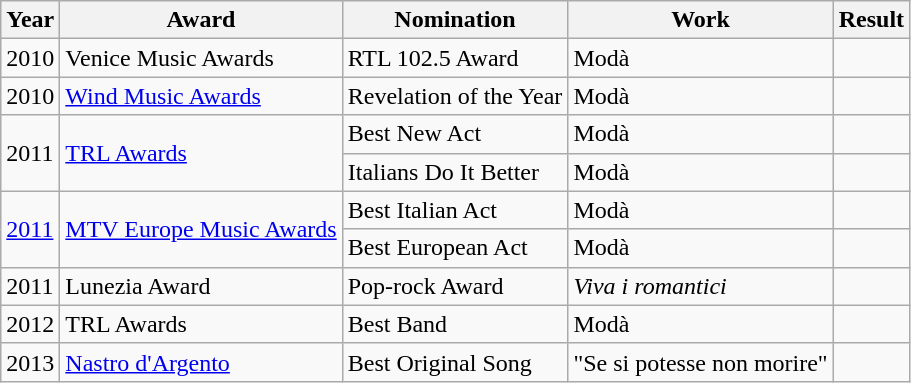<table class="wikitable">
<tr>
<th>Year</th>
<th>Award</th>
<th>Nomination</th>
<th>Work</th>
<th>Result</th>
</tr>
<tr>
<td>2010</td>
<td>Venice Music Awards</td>
<td>RTL 102.5 Award</td>
<td>Modà</td>
<td></td>
</tr>
<tr>
<td>2010</td>
<td><a href='#'>Wind Music Awards</a></td>
<td>Revelation of the Year</td>
<td>Modà</td>
<td></td>
</tr>
<tr>
<td rowspan="2">2011</td>
<td rowspan="2"><a href='#'>TRL Awards</a></td>
<td>Best New Act</td>
<td>Modà</td>
<td></td>
</tr>
<tr>
<td>Italians Do It Better</td>
<td>Modà</td>
<td></td>
</tr>
<tr>
<td rowspan="2"><a href='#'>2011</a></td>
<td rowspan="2"><a href='#'>MTV Europe Music Awards</a></td>
<td>Best Italian Act</td>
<td>Modà</td>
<td></td>
</tr>
<tr>
<td>Best European Act</td>
<td>Modà</td>
<td></td>
</tr>
<tr>
<td>2011</td>
<td>Lunezia Award</td>
<td>Pop-rock Award</td>
<td><em>Viva i romantici</em></td>
<td></td>
</tr>
<tr>
<td>2012</td>
<td>TRL Awards</td>
<td>Best Band</td>
<td>Modà</td>
<td></td>
</tr>
<tr>
<td>2013</td>
<td><a href='#'>Nastro d'Argento</a></td>
<td>Best Original Song</td>
<td>"Se si potesse non morire"</td>
<td></td>
</tr>
</table>
